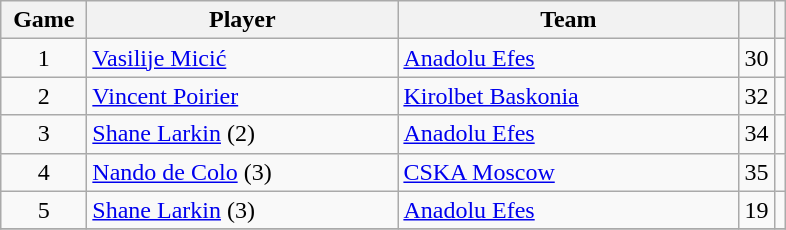<table class="wikitable sortable" style="text-align: center;">
<tr>
<th style="width:50px;">Game</th>
<th style="width:200px;">Player</th>
<th style="width:220px;">Team</th>
<th><a href='#'></a></th>
<th></th>
</tr>
<tr>
<td>1</td>
<td align=left> <a href='#'>Vasilije Micić</a></td>
<td align=left> <a href='#'>Anadolu Efes</a></td>
<td>30</td>
<td></td>
</tr>
<tr>
<td>2</td>
<td align=left> <a href='#'>Vincent Poirier</a></td>
<td align=left> <a href='#'>Kirolbet Baskonia</a></td>
<td>32</td>
<td></td>
</tr>
<tr>
<td>3</td>
<td align=left> <a href='#'>Shane Larkin</a> (2)</td>
<td align=left> <a href='#'>Anadolu Efes</a></td>
<td>34</td>
<td></td>
</tr>
<tr>
<td>4</td>
<td align=left> <a href='#'>Nando de Colo</a> (3)</td>
<td align=left> <a href='#'>CSKA Moscow</a></td>
<td>35</td>
<td></td>
</tr>
<tr>
<td>5</td>
<td align=left> <a href='#'>Shane Larkin</a> (3)</td>
<td align=left> <a href='#'>Anadolu Efes</a></td>
<td>19</td>
<td></td>
</tr>
<tr>
</tr>
</table>
